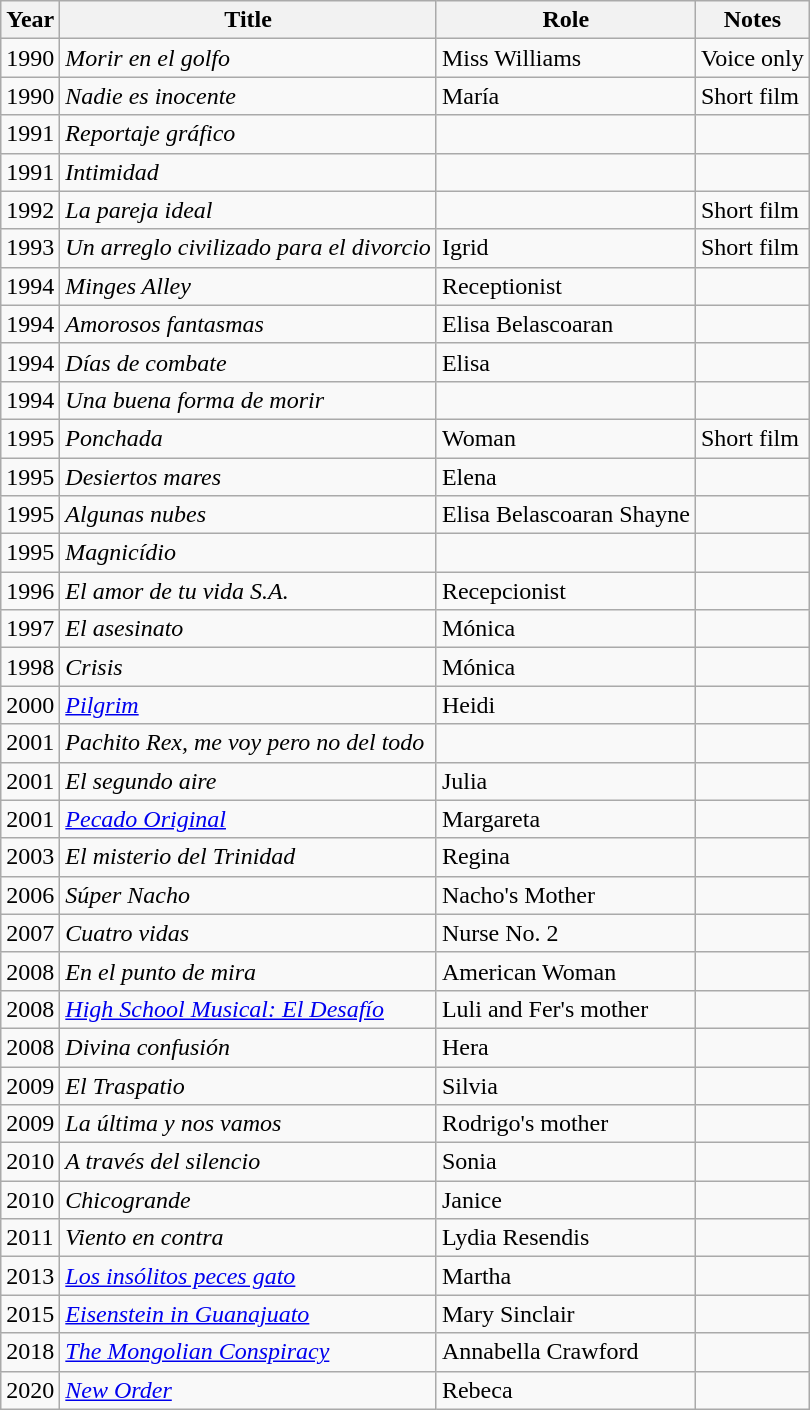<table class="wikitable sortable">
<tr>
<th>Year</th>
<th>Title</th>
<th>Role</th>
<th>Notes</th>
</tr>
<tr>
<td>1990</td>
<td><em>Morir en el golfo</em></td>
<td>Miss Williams</td>
<td>Voice only</td>
</tr>
<tr>
<td>1990</td>
<td><em>Nadie es inocente</em></td>
<td>María</td>
<td>Short film</td>
</tr>
<tr>
<td>1991</td>
<td><em>Reportaje gráfico</em></td>
<td></td>
<td></td>
</tr>
<tr>
<td>1991</td>
<td><em>Intimidad</em></td>
<td></td>
<td></td>
</tr>
<tr>
<td>1992</td>
<td><em>La pareja ideal</em></td>
<td></td>
<td>Short film</td>
</tr>
<tr>
<td>1993</td>
<td><em>Un arreglo civilizado para el divorcio</em></td>
<td>Igrid</td>
<td>Short film</td>
</tr>
<tr>
<td>1994</td>
<td><em>Minges Alley</em></td>
<td>Receptionist</td>
<td></td>
</tr>
<tr>
<td>1994</td>
<td><em>Amorosos fantasmas</em></td>
<td>Elisa Belascoaran</td>
<td></td>
</tr>
<tr>
<td>1994</td>
<td><em>Días de combate</em></td>
<td>Elisa</td>
<td></td>
</tr>
<tr>
<td>1994</td>
<td><em>Una buena forma de morir</em></td>
<td></td>
<td></td>
</tr>
<tr>
<td>1995</td>
<td><em>Ponchada</em></td>
<td>Woman</td>
<td>Short film</td>
</tr>
<tr>
<td>1995</td>
<td><em>Desiertos mares</em></td>
<td>Elena</td>
<td></td>
</tr>
<tr>
<td>1995</td>
<td><em>Algunas nubes</em></td>
<td>Elisa Belascoaran Shayne</td>
<td></td>
</tr>
<tr>
<td>1995</td>
<td><em>Magnicídio</em></td>
<td></td>
<td></td>
</tr>
<tr>
<td>1996</td>
<td><em>El amor de tu vida S.A.</em></td>
<td>Recepcionist</td>
<td></td>
</tr>
<tr>
<td>1997</td>
<td><em>El asesinato</em></td>
<td>Mónica</td>
<td></td>
</tr>
<tr>
<td>1998</td>
<td><em>Crisis</em></td>
<td>Mónica</td>
<td></td>
</tr>
<tr>
<td>2000</td>
<td><em><a href='#'>Pilgrim</a></em></td>
<td>Heidi</td>
<td></td>
</tr>
<tr>
<td>2001</td>
<td><em>Pachito Rex, me voy pero no del todo </em></td>
<td></td>
<td></td>
</tr>
<tr>
<td>2001</td>
<td><em>El segundo aire</em></td>
<td>Julia</td>
<td></td>
</tr>
<tr>
<td>2001</td>
<td><em><a href='#'>Pecado Original</a></em></td>
<td>Margareta</td>
<td></td>
</tr>
<tr>
<td>2003</td>
<td><em>El misterio del Trinidad</em></td>
<td>Regina</td>
<td></td>
</tr>
<tr>
<td>2006</td>
<td><em>Súper Nacho</em></td>
<td>Nacho's Mother</td>
<td></td>
</tr>
<tr>
<td>2007</td>
<td><em>Cuatro vidas</em></td>
<td>Nurse No. 2</td>
<td></td>
</tr>
<tr>
<td>2008</td>
<td><em>En el punto de mira</em></td>
<td>American Woman</td>
<td></td>
</tr>
<tr>
<td>2008</td>
<td><em><a href='#'>High School Musical: El Desafío</a></em></td>
<td>Luli and Fer's mother</td>
<td></td>
</tr>
<tr>
<td>2008</td>
<td><em>Divina confusión</em></td>
<td>Hera</td>
<td></td>
</tr>
<tr>
<td>2009</td>
<td><em>El Traspatio</em></td>
<td>Silvia</td>
<td></td>
</tr>
<tr>
<td>2009</td>
<td><em>La última y nos vamos</em></td>
<td>Rodrigo's mother</td>
<td></td>
</tr>
<tr>
<td>2010</td>
<td><em>A través del silencio</em></td>
<td>Sonia</td>
<td></td>
</tr>
<tr>
<td>2010</td>
<td><em>Chicogrande</em></td>
<td>Janice</td>
<td></td>
</tr>
<tr>
<td>2011</td>
<td><em>Viento en contra</em></td>
<td>Lydia Resendis</td>
<td></td>
</tr>
<tr>
<td>2013</td>
<td><em><a href='#'>Los insólitos peces gato</a></em></td>
<td>Martha</td>
<td></td>
</tr>
<tr>
<td>2015</td>
<td><em><a href='#'>Eisenstein in Guanajuato</a></em></td>
<td>Mary Sinclair</td>
<td></td>
</tr>
<tr>
<td>2018</td>
<td><em><a href='#'>The Mongolian Conspiracy</a></em></td>
<td>Annabella Crawford</td>
<td></td>
</tr>
<tr>
<td>2020</td>
<td><em><a href='#'>New Order</a></em></td>
<td>Rebeca</td>
<td></td>
</tr>
</table>
